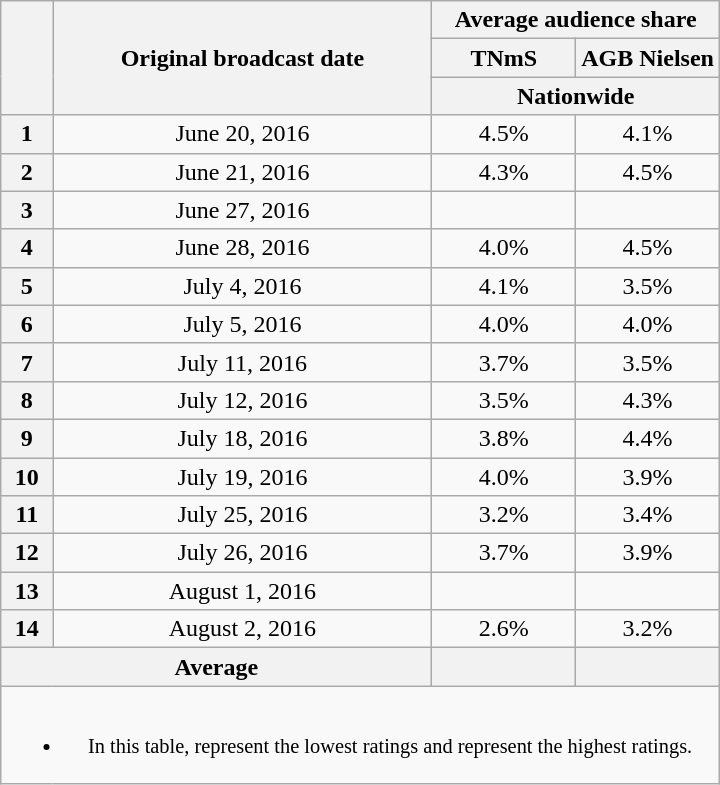<table class=wikitable style="text-align:center">
<tr>
<th rowspan="3"></th>
<th rowspan="3">Original broadcast date</th>
<th colspan="2">Average audience share</th>
</tr>
<tr>
<th width=20%>TNmS</th>
<th width=20%>AGB Nielsen</th>
</tr>
<tr>
<th colspan="2">Nationwide</th>
</tr>
<tr>
<th>1</th>
<td>June 20, 2016</td>
<td>4.5%</td>
<td>4.1%</td>
</tr>
<tr>
<th>2</th>
<td>June 21, 2016</td>
<td>4.3%</td>
<td>4.5%</td>
</tr>
<tr>
<th>3</th>
<td>June 27, 2016</td>
<td></td>
<td></td>
</tr>
<tr>
<th>4</th>
<td>June 28, 2016</td>
<td>4.0%</td>
<td>4.5%</td>
</tr>
<tr>
<th>5</th>
<td>July 4, 2016</td>
<td>4.1%</td>
<td>3.5%</td>
</tr>
<tr>
<th>6</th>
<td>July 5, 2016</td>
<td>4.0%</td>
<td>4.0%</td>
</tr>
<tr>
<th>7</th>
<td>July 11, 2016</td>
<td>3.7%</td>
<td>3.5%</td>
</tr>
<tr>
<th>8</th>
<td>July 12, 2016</td>
<td>3.5%</td>
<td>4.3%</td>
</tr>
<tr>
<th>9</th>
<td>July 18, 2016</td>
<td>3.8%</td>
<td>4.4%</td>
</tr>
<tr>
<th>10</th>
<td>July 19, 2016</td>
<td>4.0%</td>
<td>3.9%</td>
</tr>
<tr>
<th>11</th>
<td>July 25, 2016</td>
<td>3.2%</td>
<td>3.4%</td>
</tr>
<tr>
<th>12</th>
<td>July 26, 2016</td>
<td>3.7%</td>
<td>3.9%</td>
</tr>
<tr>
<th>13</th>
<td>August 1, 2016</td>
<td></td>
<td></td>
</tr>
<tr>
<th>14</th>
<td>August 2, 2016</td>
<td>2.6%</td>
<td>3.2%</td>
</tr>
<tr>
<th colspan="2">Average</th>
<th></th>
<th></th>
</tr>
<tr>
<td colspan="4" style="font-size:85%"><br><ul><li>In this table,  represent the lowest ratings and  represent the highest ratings.</li></ul></td>
</tr>
</table>
